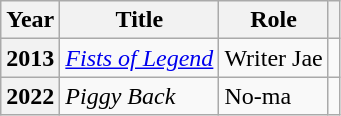<table class="wikitable  plainrowheaders">
<tr>
<th scope="col">Year</th>
<th scope="col">Title</th>
<th scope="col">Role</th>
<th scope="col" class="unsortable"></th>
</tr>
<tr>
<th scope="row">2013</th>
<td><em><a href='#'>Fists of Legend</a></em></td>
<td>Writer Jae</td>
<td></td>
</tr>
<tr>
<th scope="row">2022</th>
<td><em>Piggy Back</em></td>
<td>No-ma</td>
<td></td>
</tr>
</table>
